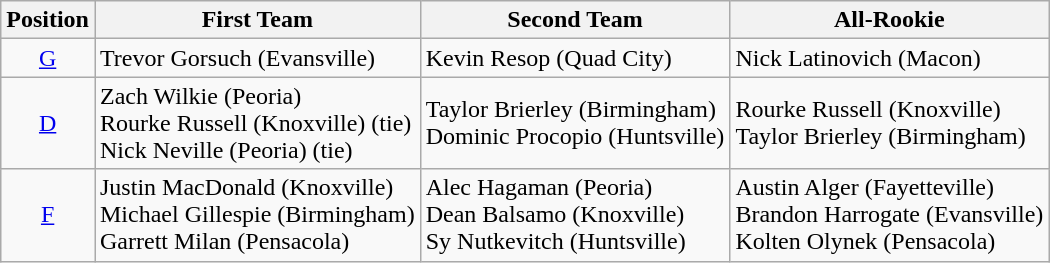<table class="wikitable">
<tr>
<th>Position</th>
<th>First Team</th>
<th>Second Team</th>
<th>All-Rookie</th>
</tr>
<tr>
<td align=center><a href='#'>G</a></td>
<td>Trevor Gorsuch (Evansville)</td>
<td>Kevin Resop (Quad City)</td>
<td>Nick Latinovich (Macon)</td>
</tr>
<tr>
<td align=center><a href='#'>D</a></td>
<td>Zach Wilkie (Peoria)<br>Rourke Russell (Knoxville) (tie)<br>Nick Neville (Peoria) (tie)</td>
<td>Taylor Brierley (Birmingham)<br>Dominic Procopio (Huntsville)</td>
<td>Rourke Russell (Knoxville)<br>Taylor Brierley (Birmingham)</td>
</tr>
<tr>
<td align=center><a href='#'>F</a></td>
<td>Justin MacDonald (Knoxville)<br>Michael Gillespie (Birmingham)<br>Garrett Milan (Pensacola)</td>
<td>Alec Hagaman (Peoria)<br>Dean Balsamo (Knoxville)<br>Sy Nutkevitch (Huntsville)</td>
<td>Austin Alger (Fayetteville)<br>Brandon Harrogate (Evansville)<br>Kolten Olynek (Pensacola)</td>
</tr>
</table>
